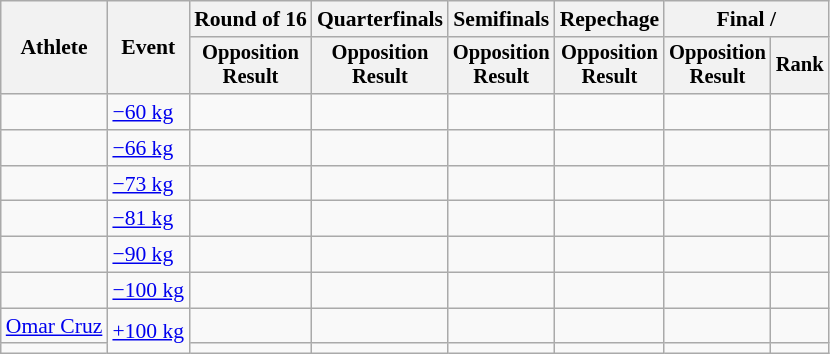<table class="wikitable" style="font-size:90%">
<tr>
<th rowspan=2>Athlete</th>
<th rowspan=2>Event</th>
<th>Round of 16</th>
<th>Quarterfinals</th>
<th>Semifinals</th>
<th>Repechage</th>
<th colspan=2>Final / </th>
</tr>
<tr style="font-size:95%">
<th>Opposition<br>Result</th>
<th>Opposition<br>Result</th>
<th>Opposition<br>Result</th>
<th>Opposition<br>Result</th>
<th>Opposition<br>Result</th>
<th>Rank</th>
</tr>
<tr align=center>
<td align=left></td>
<td align=left><a href='#'>−60 kg</a></td>
<td></td>
<td></td>
<td></td>
<td></td>
<td></td>
<td></td>
</tr>
<tr align=center>
<td align=left></td>
<td align=left><a href='#'>−66 kg</a></td>
<td></td>
<td></td>
<td></td>
<td></td>
<td></td>
<td></td>
</tr>
<tr align=center>
<td align=left></td>
<td align=left><a href='#'>−73 kg</a></td>
<td></td>
<td></td>
<td></td>
<td></td>
<td></td>
<td></td>
</tr>
<tr align=center>
<td align=left></td>
<td align=left><a href='#'>−81 kg</a></td>
<td></td>
<td></td>
<td></td>
<td></td>
<td></td>
<td></td>
</tr>
<tr align=center>
<td align=left></td>
<td align=left><a href='#'>−90 kg</a></td>
<td></td>
<td></td>
<td></td>
<td></td>
<td></td>
<td></td>
</tr>
<tr align=center>
<td align=left></td>
<td align=left><a href='#'>−100 kg</a></td>
<td></td>
<td></td>
<td></td>
<td></td>
<td></td>
<td></td>
</tr>
<tr align=center>
<td align=left><a href='#'>Omar Cruz</a></td>
<td align=left rowspan=2><a href='#'>+100 kg</a></td>
<td></td>
<td></td>
<td></td>
<td></td>
<td></td>
<td></td>
</tr>
<tr align=center>
<td align=left></td>
<td></td>
<td></td>
<td></td>
<td></td>
<td></td>
<td></td>
</tr>
</table>
